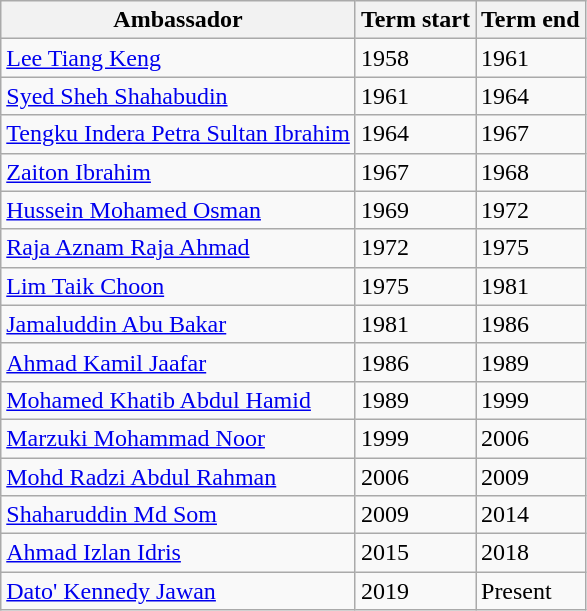<table class=wikitable>
<tr>
<th>Ambassador</th>
<th>Term start</th>
<th>Term end</th>
</tr>
<tr>
<td><a href='#'>Lee Tiang Keng</a></td>
<td>1958</td>
<td>1961</td>
</tr>
<tr>
<td><a href='#'>Syed Sheh Shahabudin</a></td>
<td>1961</td>
<td>1964</td>
</tr>
<tr>
<td><a href='#'>Tengku Indera Petra Sultan Ibrahim</a></td>
<td>1964</td>
<td>1967</td>
</tr>
<tr>
<td><a href='#'>Zaiton Ibrahim</a></td>
<td>1967</td>
<td>1968</td>
</tr>
<tr>
<td><a href='#'>Hussein Mohamed Osman</a></td>
<td>1969</td>
<td>1972</td>
</tr>
<tr>
<td><a href='#'>Raja Aznam Raja Ahmad</a></td>
<td>1972</td>
<td>1975</td>
</tr>
<tr>
<td><a href='#'>Lim Taik Choon</a></td>
<td>1975</td>
<td>1981</td>
</tr>
<tr>
<td><a href='#'>Jamaluddin Abu Bakar</a></td>
<td>1981</td>
<td>1986</td>
</tr>
<tr>
<td><a href='#'>Ahmad Kamil Jaafar</a></td>
<td>1986</td>
<td>1989</td>
</tr>
<tr>
<td><a href='#'>Mohamed Khatib Abdul Hamid</a></td>
<td>1989</td>
<td>1999</td>
</tr>
<tr>
<td><a href='#'>Marzuki Mohammad Noor</a></td>
<td>1999</td>
<td>2006</td>
</tr>
<tr>
<td><a href='#'>Mohd Radzi Abdul Rahman</a></td>
<td>2006</td>
<td>2009</td>
</tr>
<tr>
<td><a href='#'>Shaharuddin Md Som</a></td>
<td>2009</td>
<td>2014</td>
</tr>
<tr>
<td><a href='#'>Ahmad Izlan Idris</a></td>
<td>2015</td>
<td>2018</td>
</tr>
<tr>
<td><a href='#'>Dato' Kennedy Jawan</a></td>
<td>2019</td>
<td>Present</td>
</tr>
</table>
